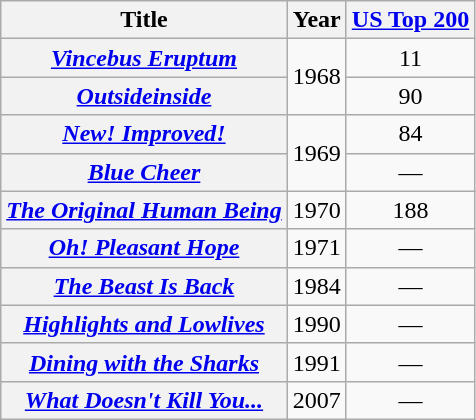<table class="wikitable plainrowheaders" style="text-align:center">
<tr>
<th scope="col">Title</th>
<th scope="col">Year</th>
<th style="text-align:center;"><a href='#'>US Top 200</a><br></th>
</tr>
<tr>
<th scope="row"><em><a href='#'>Vincebus Eruptum</a></em></th>
<td rowspan="2">1968</td>
<td>11</td>
</tr>
<tr>
<th scope="row"><em><a href='#'>Outsideinside</a></em></th>
<td>90</td>
</tr>
<tr>
<th scope="row"><em><a href='#'>New! Improved!</a></em></th>
<td rowspan="2">1969</td>
<td>84</td>
</tr>
<tr>
<th scope="row"><em><a href='#'>Blue Cheer</a></em></th>
<td>—</td>
</tr>
<tr>
<th scope="row"><em><a href='#'>The Original Human Being</a></em></th>
<td>1970</td>
<td>188</td>
</tr>
<tr>
<th scope="row"><em><a href='#'>Oh! Pleasant Hope</a></em></th>
<td>1971</td>
<td>—</td>
</tr>
<tr>
<th scope="row"><em><a href='#'>The Beast Is Back</a></em></th>
<td>1984</td>
<td>—</td>
</tr>
<tr>
<th scope="row"><em><a href='#'>Highlights and Lowlives</a></em></th>
<td>1990</td>
<td>—</td>
</tr>
<tr>
<th scope="row"><em><a href='#'>Dining with the Sharks</a></em></th>
<td>1991</td>
<td>—</td>
</tr>
<tr>
<th scope="row"><em><a href='#'>What Doesn't Kill You...</a></em></th>
<td>2007</td>
<td>—</td>
</tr>
</table>
